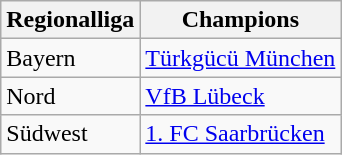<table class="wikitable">
<tr>
<th>Regionalliga</th>
<th>Champions</th>
</tr>
<tr>
<td>Bayern</td>
<td><a href='#'>Türkgücü München</a></td>
</tr>
<tr>
<td>Nord</td>
<td><a href='#'>VfB Lübeck</a></td>
</tr>
<tr>
<td>Südwest</td>
<td><a href='#'>1. FC Saarbrücken</a></td>
</tr>
</table>
